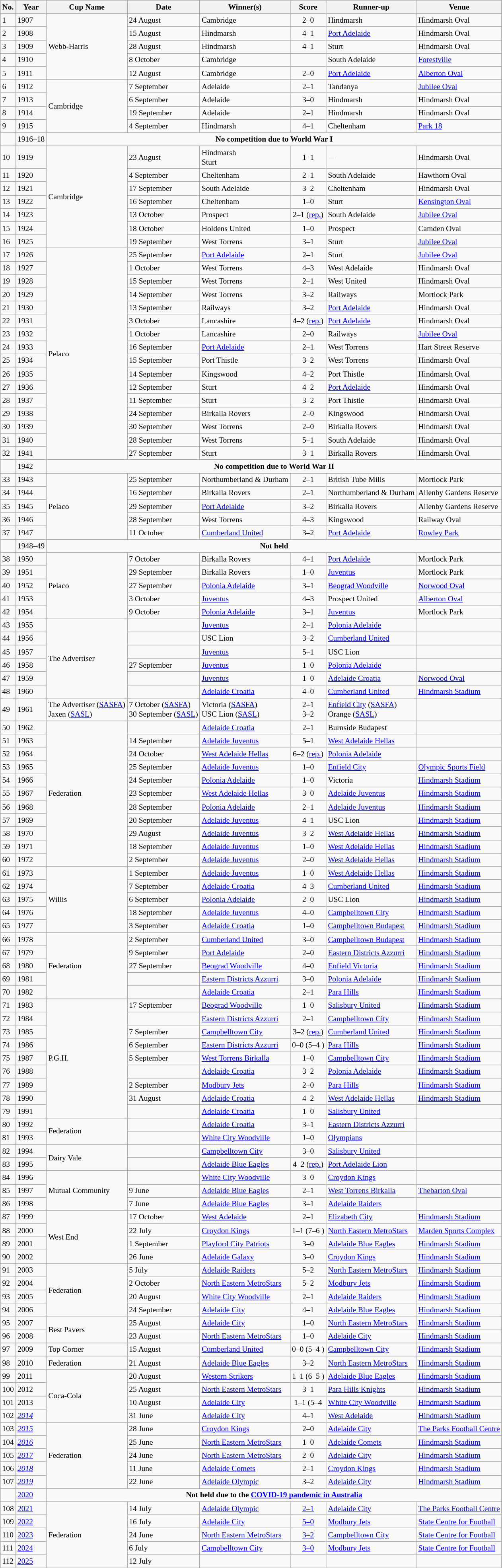<table class="wikitable" style="font-size:13px">
<tr>
<th>No.</th>
<th>Year</th>
<th>Cup Name</th>
<th>Date</th>
<th>Winner(s)</th>
<th>Score</th>
<th>Runner-up</th>
<th>Venue</th>
</tr>
<tr>
<td>1</td>
<td>1907</td>
<td rowspan=5>Webb-Harris</td>
<td>24 August</td>
<td>Cambridge</td>
<td style="text-align:center">2–0</td>
<td>Hindmarsh</td>
<td>Hindmarsh Oval</td>
</tr>
<tr>
<td>2</td>
<td>1908</td>
<td>15 August</td>
<td>Hindmarsh</td>
<td style="text-align:center">4–1</td>
<td><a href='#'>Port Adelaide</a></td>
<td>Hindmarsh Oval</td>
</tr>
<tr>
<td>3</td>
<td>1909</td>
<td>28 August</td>
<td>Hindmarsh</td>
<td style="text-align:center">4–1</td>
<td>Sturt</td>
<td>Hindmarsh Oval</td>
</tr>
<tr>
<td>4</td>
<td>1910</td>
<td>8 October</td>
<td>Cambridge</td>
<td style="text-align:center"></td>
<td>South Adelaide</td>
<td><a href='#'>Forestville</a></td>
</tr>
<tr>
<td>5</td>
<td>1911</td>
<td>12 August</td>
<td>Cambridge</td>
<td style="text-align:center">2–0</td>
<td><a href='#'>Port Adelaide</a></td>
<td><a href='#'>Alberton Oval</a></td>
</tr>
<tr>
<td>6</td>
<td>1912</td>
<td rowspan=4>Cambridge</td>
<td>7 September</td>
<td>Adelaide</td>
<td style="text-align:center">2–1</td>
<td>Tandanya</td>
<td><a href='#'>Jubilee Oval</a></td>
</tr>
<tr>
<td>7</td>
<td>1913</td>
<td>6 September</td>
<td>Adelaide</td>
<td style="text-align:center">3–0</td>
<td>Hindmarsh</td>
<td>Hindmarsh Oval</td>
</tr>
<tr>
<td>8</td>
<td>1914</td>
<td>19 September</td>
<td>Adelaide</td>
<td style="text-align:center">2–1</td>
<td>Hindmarsh</td>
<td>Hindmarsh Oval</td>
</tr>
<tr>
<td>9</td>
<td>1915</td>
<td>4 September</td>
<td>Hindmarsh</td>
<td style="text-align:center">4–1</td>
<td>Cheltenham</td>
<td><a href='#'>Park 18</a></td>
</tr>
<tr>
<td></td>
<td>1916–18</td>
<td colspan=6 style="text-align:center"><strong>No competition due to World War I</strong></td>
</tr>
<tr>
<td>10</td>
<td>1919</td>
<td rowspan=7>Cambridge</td>
<td>23 August</td>
<td>Hindmarsh<br>Sturt</td>
<td style="text-align:center">1–1</td>
<td>—</td>
<td>Hindmarsh Oval</td>
</tr>
<tr>
<td>11</td>
<td>1920</td>
<td>4 September</td>
<td>Cheltenham</td>
<td style="text-align:center">2–1</td>
<td>South Adelaide</td>
<td>Hawthorn Oval</td>
</tr>
<tr>
<td>12</td>
<td>1921</td>
<td>17 September</td>
<td>South Adelaide</td>
<td style="text-align:center">3–2</td>
<td>Cheltenham</td>
<td>Hindmarsh Oval</td>
</tr>
<tr>
<td>13</td>
<td>1922</td>
<td>16 September</td>
<td>Cheltenham</td>
<td style="text-align:center">1–0</td>
<td>Sturt</td>
<td><a href='#'>Kensington Oval</a></td>
</tr>
<tr>
<td>14</td>
<td>1923</td>
<td>13 October</td>
<td>Prospect</td>
<td style="text-align:center">2–1 (<a href='#'>rep.</a>)</td>
<td>South Adelaide</td>
<td><a href='#'>Jubilee Oval</a></td>
</tr>
<tr>
<td>15</td>
<td>1924</td>
<td>18 October</td>
<td>Holdens United</td>
<td style="text-align:center">1–0 </td>
<td>Prospect</td>
<td>Camden Oval</td>
</tr>
<tr>
<td>16</td>
<td>1925</td>
<td>19 September</td>
<td>West Torrens</td>
<td style="text-align:center">3–1</td>
<td>Sturt</td>
<td><a href='#'>Jubilee Oval</a></td>
</tr>
<tr>
<td>17</td>
<td>1926</td>
<td rowspan=16>Pelaco</td>
<td>25 September</td>
<td><a href='#'>Port Adelaide</a></td>
<td style="text-align:center">2–1</td>
<td>Sturt</td>
<td><a href='#'>Jubilee Oval</a></td>
</tr>
<tr>
<td>18</td>
<td>1927</td>
<td>1 October</td>
<td>West Torrens</td>
<td style="text-align:center">4–3</td>
<td>West Adelaide</td>
<td>Hindmarsh Oval</td>
</tr>
<tr>
<td>19</td>
<td>1928</td>
<td>15 September</td>
<td>West Torrens</td>
<td style="text-align:center">2–1</td>
<td>West United</td>
<td>Hindmarsh Oval</td>
</tr>
<tr>
<td>20</td>
<td>1929</td>
<td>14 September</td>
<td>West Torrens</td>
<td style="text-align:center">3–2</td>
<td>Railways</td>
<td>Mortlock Park</td>
</tr>
<tr>
<td>21</td>
<td>1930</td>
<td>13 September</td>
<td>Railways</td>
<td style="text-align:center">3–2 </td>
<td><a href='#'>Port Adelaide</a></td>
<td>Hindmarsh Oval</td>
</tr>
<tr>
<td>22</td>
<td>1931</td>
<td>3 October</td>
<td>Lancashire</td>
<td style="text-align:center">4–2 (<a href='#'>rep.</a>)</td>
<td><a href='#'>Port Adelaide</a></td>
<td>Hindmarsh Oval</td>
</tr>
<tr>
<td>23</td>
<td>1932</td>
<td>1 October</td>
<td>Lancashire</td>
<td style="text-align:center">2–0</td>
<td>Railways</td>
<td><a href='#'>Jubilee Oval</a></td>
</tr>
<tr>
<td>24</td>
<td>1933</td>
<td>16 September</td>
<td><a href='#'>Port Adelaide</a></td>
<td style="text-align:center">2–1</td>
<td>West Torrens</td>
<td>Hart Street Reserve</td>
</tr>
<tr>
<td>25</td>
<td>1934</td>
<td>15 September</td>
<td>Port Thistle</td>
<td style="text-align:center">3–2</td>
<td>West Torrens</td>
<td>Hindmarsh Oval</td>
</tr>
<tr>
<td>26</td>
<td>1935</td>
<td>14 September</td>
<td>Kingswood</td>
<td style="text-align:center">4–2</td>
<td>Port Thistle</td>
<td>Hindmarsh Oval</td>
</tr>
<tr>
<td>27</td>
<td>1936</td>
<td>12 September</td>
<td>Sturt</td>
<td style="text-align:center">4–2</td>
<td><a href='#'>Port Adelaide</a></td>
<td>Hindmarsh Oval</td>
</tr>
<tr>
<td>28</td>
<td>1937</td>
<td>11 September</td>
<td>Sturt</td>
<td style="text-align:center">3–2</td>
<td>Port Thistle</td>
<td>Hindmarsh Oval</td>
</tr>
<tr>
<td>29</td>
<td>1938</td>
<td>24 September</td>
<td>Birkalla Rovers</td>
<td style="text-align:center">2–0</td>
<td>Kingswood</td>
<td>Hindmarsh Oval</td>
</tr>
<tr>
<td>30</td>
<td>1939</td>
<td>30 September</td>
<td>West Torrens</td>
<td style="text-align:center">2–0</td>
<td>Birkalla Rovers</td>
<td>Hindmarsh Oval</td>
</tr>
<tr>
<td>31</td>
<td>1940</td>
<td>28 September</td>
<td>West Torrens</td>
<td style="text-align:center">5–1</td>
<td>South Adelaide</td>
<td>Hindmarsh Oval</td>
</tr>
<tr>
<td>32</td>
<td>1941</td>
<td>27 September</td>
<td>Sturt</td>
<td style="text-align:center">3–1</td>
<td>Birkalla Rovers</td>
<td>Hindmarsh Oval</td>
</tr>
<tr>
<td></td>
<td>1942</td>
<td colspan=6 style="text-align:center"><strong>No competition due to World War II</strong></td>
</tr>
<tr>
<td>33</td>
<td>1943</td>
<td rowspan=5>Pelaco</td>
<td>25 September</td>
<td>Northumberland & Durham</td>
<td style="text-align:center">2–1</td>
<td>British Tube Mills</td>
<td>Mortlock Park</td>
</tr>
<tr>
<td>34</td>
<td>1944</td>
<td>16 September</td>
<td>Birkalla Rovers</td>
<td style="text-align:center">2–1</td>
<td>Northumberland & Durham</td>
<td>Allenby Gardens Reserve</td>
</tr>
<tr>
<td>35</td>
<td>1945</td>
<td>29 September</td>
<td><a href='#'>Port Adelaide</a></td>
<td style="text-align:center">3–2</td>
<td>Birkalla Rovers</td>
<td>Allenby Gardens Reserve</td>
</tr>
<tr>
<td>36</td>
<td>1946</td>
<td>28 September</td>
<td>West Torrens</td>
<td style="text-align:center">4–3</td>
<td>Kingswood</td>
<td>Railway Oval</td>
</tr>
<tr>
<td>37</td>
<td>1947</td>
<td>11 October</td>
<td><a href='#'>Cumberland United</a></td>
<td style="text-align:center">3–2 </td>
<td><a href='#'>Port Adelaide</a></td>
<td><a href='#'>Rowley Park</a></td>
</tr>
<tr>
<td></td>
<td>1948–49</td>
<td colspan=6 style="text-align:center"><strong>Not held</strong></td>
</tr>
<tr>
<td>38</td>
<td>1950</td>
<td rowspan=5>Pelaco</td>
<td>7 October</td>
<td>Birkalla Rovers</td>
<td style="text-align:center">4–1</td>
<td><a href='#'>Port Adelaide</a></td>
<td>Mortlock Park</td>
</tr>
<tr>
<td>39</td>
<td>1951</td>
<td>29 September</td>
<td>Birkalla Rovers</td>
<td style="text-align:center">1–0</td>
<td><a href='#'>Juventus</a></td>
<td>Mortlock Park</td>
</tr>
<tr>
<td>40</td>
<td>1952</td>
<td>27 September</td>
<td><a href='#'>Polonia Adelaide</a></td>
<td style="text-align:center">3–1</td>
<td><a href='#'>Beograd Woodville</a></td>
<td><a href='#'>Norwood Oval</a></td>
</tr>
<tr>
<td>41</td>
<td>1953</td>
<td>3 October</td>
<td><a href='#'>Juventus</a></td>
<td style="text-align:center">4–3</td>
<td>Prospect United</td>
<td><a href='#'>Alberton Oval</a></td>
</tr>
<tr>
<td>42</td>
<td>1954</td>
<td>9 October</td>
<td><a href='#'>Polonia Adelaide</a></td>
<td style="text-align:center">3–1</td>
<td><a href='#'>Juventus</a></td>
<td>Mortlock Park</td>
</tr>
<tr>
<td>43</td>
<td>1955</td>
<td rowspan=6>The Advertiser</td>
<td></td>
<td><a href='#'>Juventus</a></td>
<td style="text-align:center">2–1</td>
<td><a href='#'>Polonia Adelaide</a></td>
<td></td>
</tr>
<tr>
<td>44</td>
<td>1956</td>
<td></td>
<td>USC Lion</td>
<td style="text-align:center">3–2</td>
<td><a href='#'>Cumberland United</a></td>
<td></td>
</tr>
<tr>
<td>45</td>
<td>1957</td>
<td></td>
<td><a href='#'>Juventus</a></td>
<td style="text-align:center">5–1</td>
<td>USC Lion</td>
<td></td>
</tr>
<tr>
<td>46</td>
<td>1958</td>
<td>27 September</td>
<td><a href='#'>Juventus</a></td>
<td style="text-align:center">1–0</td>
<td><a href='#'>Polonia Adelaide</a></td>
<td></td>
</tr>
<tr>
<td>47</td>
<td>1959</td>
<td></td>
<td><a href='#'>Juventus</a></td>
<td style="text-align:center">1–0</td>
<td><a href='#'>Adelaide Croatia</a></td>
<td><a href='#'>Norwood Oval</a></td>
</tr>
<tr>
<td>48</td>
<td>1960</td>
<td></td>
<td><a href='#'>Adelaide Croatia</a></td>
<td style="text-align:center">4–0</td>
<td><a href='#'>Cumberland United</a></td>
<td><a href='#'>Hindmarsh Stadium</a></td>
</tr>
<tr>
<td>49</td>
<td>1961</td>
<td>The Advertiser (<a href='#'>SASFA</a>)<br>Jaxen (<a href='#'>SASL</a>)</td>
<td>7 October (<a href='#'>SASFA</a>)<br>30 September (<a href='#'>SASL</a>)</td>
<td>Victoria (<a href='#'>SASFA</a>)<br>USC Lion (<a href='#'>SASL</a>)</td>
<td style="text-align:center">2–1<br>3–2</td>
<td><a href='#'>Enfield City</a> (<a href='#'>SASFA</a>)<br>Orange (<a href='#'>SASL</a>)</td>
<td></td>
</tr>
<tr>
<td>50</td>
<td>1962</td>
<td rowspan=11>Federation</td>
<td></td>
<td><a href='#'>Adelaide Croatia</a></td>
<td style="text-align:center">2–1</td>
<td>Burnside Budapest</td>
<td></td>
</tr>
<tr>
<td>51</td>
<td>1963</td>
<td>14 September</td>
<td><a href='#'>Adelaide Juventus</a></td>
<td style="text-align:center">5–1</td>
<td><a href='#'>West Adelaide Hellas</a></td>
<td></td>
</tr>
<tr>
<td>52</td>
<td>1964</td>
<td>24 October</td>
<td><a href='#'>West Adelaide Hellas</a></td>
<td style="text-align:center">6–2 (<a href='#'>rep.</a>)</td>
<td><a href='#'>Polonia Adelaide</a></td>
<td></td>
</tr>
<tr>
<td>53</td>
<td>1965</td>
<td>25 September</td>
<td><a href='#'>Adelaide Juventus</a></td>
<td style="text-align:center">1–0 </td>
<td><a href='#'>Enfield City</a></td>
<td><a href='#'>Olympic Sports Field</a></td>
</tr>
<tr>
<td>54</td>
<td>1966</td>
<td>24 September</td>
<td><a href='#'>Polonia Adelaide</a></td>
<td style="text-align:center">1–0</td>
<td>Victoria</td>
<td><a href='#'>Hindmarsh Stadium</a></td>
</tr>
<tr>
<td>55</td>
<td>1967</td>
<td>23 September</td>
<td><a href='#'>West Adelaide Hellas</a></td>
<td style="text-align:center">3–0</td>
<td><a href='#'>Adelaide Juventus</a></td>
<td><a href='#'>Hindmarsh Stadium</a></td>
</tr>
<tr>
<td>56</td>
<td>1968</td>
<td>28 September</td>
<td><a href='#'>Polonia Adelaide</a></td>
<td style="text-align:center">2–1 </td>
<td><a href='#'>Adelaide Juventus</a></td>
<td><a href='#'>Hindmarsh Stadium</a></td>
</tr>
<tr>
<td>57</td>
<td>1969</td>
<td>20 September</td>
<td><a href='#'>Adelaide Juventus</a></td>
<td style="text-align:center">4–1</td>
<td>USC Lion</td>
<td><a href='#'>Hindmarsh Stadium</a></td>
</tr>
<tr>
<td>58</td>
<td>1970</td>
<td>29 August</td>
<td><a href='#'>Adelaide Juventus</a></td>
<td style="text-align:center">3–2</td>
<td><a href='#'>West Adelaide Hellas</a></td>
<td><a href='#'>Hindmarsh Stadium</a></td>
</tr>
<tr>
<td>59</td>
<td>1971</td>
<td>18 September</td>
<td><a href='#'>Adelaide Juventus</a></td>
<td style="text-align:center">1–0</td>
<td><a href='#'>West Adelaide Hellas</a></td>
<td><a href='#'>Hindmarsh Stadium</a></td>
</tr>
<tr>
<td>60</td>
<td>1972</td>
<td>2 September</td>
<td><a href='#'>Adelaide Juventus</a></td>
<td style="text-align:center">2–0</td>
<td><a href='#'>West Adelaide Hellas</a></td>
<td><a href='#'>Hindmarsh Stadium</a></td>
</tr>
<tr>
<td>61</td>
<td>1973</td>
<td rowspan=5>Willis</td>
<td>1 September</td>
<td><a href='#'>Adelaide Juventus</a></td>
<td style="text-align:center">1–0</td>
<td><a href='#'>West Adelaide Hellas</a></td>
<td><a href='#'>Hindmarsh Stadium</a></td>
</tr>
<tr>
<td>62</td>
<td>1974</td>
<td>7 September</td>
<td><a href='#'>Adelaide Croatia</a></td>
<td style="text-align:center">4–3</td>
<td><a href='#'>Cumberland United</a></td>
<td><a href='#'>Hindmarsh Stadium</a></td>
</tr>
<tr>
<td>63</td>
<td>1975</td>
<td>6 September</td>
<td><a href='#'>Polonia Adelaide</a></td>
<td style="text-align:center">2–0</td>
<td>USC Lion</td>
<td><a href='#'>Hindmarsh Stadium</a></td>
</tr>
<tr>
<td>64</td>
<td>1976</td>
<td>18 September</td>
<td><a href='#'>Adelaide Juventus</a></td>
<td style="text-align:center">4–0</td>
<td><a href='#'>Campbelltown City</a></td>
<td><a href='#'>Hindmarsh Stadium</a></td>
</tr>
<tr>
<td>65</td>
<td>1977</td>
<td>3 September</td>
<td><a href='#'>Adelaide Croatia</a></td>
<td style="text-align:center">1–0</td>
<td><a href='#'>Campbelltown Budapest</a></td>
<td><a href='#'>Hindmarsh Stadium</a></td>
</tr>
<tr>
<td>66</td>
<td>1978</td>
<td rowspan=5>Federation</td>
<td>2 September</td>
<td><a href='#'>Cumberland United</a></td>
<td style="text-align:center">3–0</td>
<td><a href='#'>Campbelltown Budapest</a></td>
<td><a href='#'>Hindmarsh Stadium</a></td>
</tr>
<tr>
<td>67</td>
<td>1979</td>
<td>9 September</td>
<td><a href='#'>Port Adelaide</a></td>
<td style="text-align:center">2–0</td>
<td><a href='#'>Eastern Districts Azzurri</a></td>
<td><a href='#'>Hindmarsh Stadium</a></td>
</tr>
<tr>
<td>68</td>
<td>1980</td>
<td>27 September</td>
<td><a href='#'>Beograd Woodville</a></td>
<td style="text-align:center">4–0</td>
<td><a href='#'>Enfield Victoria</a></td>
<td><a href='#'>Hindmarsh Stadium</a></td>
</tr>
<tr>
<td>69</td>
<td>1981</td>
<td></td>
<td><a href='#'>Eastern Districts Azzurri</a></td>
<td style="text-align:center">3–0</td>
<td><a href='#'>Polonia Adelaide</a></td>
<td><a href='#'>Hindmarsh Stadium</a></td>
</tr>
<tr>
<td>70</td>
<td>1982</td>
<td></td>
<td><a href='#'>Adelaide Croatia</a></td>
<td style="text-align:center">2–1 </td>
<td><a href='#'>Para Hills</a></td>
<td><a href='#'>Hindmarsh Stadium</a></td>
</tr>
<tr>
<td>71</td>
<td>1983</td>
<td rowspan=9>P.G.H.</td>
<td>17 September</td>
<td><a href='#'>Beograd Woodville</a></td>
<td style="text-align:center">1–0</td>
<td><a href='#'>Salisbury United</a></td>
<td><a href='#'>Hindmarsh Stadium</a></td>
</tr>
<tr>
<td>72</td>
<td>1984</td>
<td></td>
<td><a href='#'>Eastern Districts Azzurri</a></td>
<td style="text-align:center">2–1 </td>
<td><a href='#'>Campbelltown City</a></td>
<td><a href='#'>Hindmarsh Stadium</a></td>
</tr>
<tr>
<td>73</td>
<td>1985</td>
<td>7 September</td>
<td><a href='#'>Campbelltown City</a></td>
<td style="text-align:center">3–2 (<a href='#'>rep.</a>)</td>
<td><a href='#'>Cumberland United</a></td>
<td><a href='#'>Hindmarsh Stadium</a></td>
</tr>
<tr>
<td>74</td>
<td>1986</td>
<td>6 September</td>
<td><a href='#'>Eastern Districts Azzurri</a></td>
<td style="text-align:center">0–0 (5–4 )</td>
<td><a href='#'>Para Hills</a></td>
<td><a href='#'>Hindmarsh Stadium</a></td>
</tr>
<tr>
<td>75</td>
<td>1987</td>
<td>5 September</td>
<td><a href='#'>West Torrens Birkalla</a></td>
<td style="text-align:center">1–0</td>
<td><a href='#'>Campbelltown City</a></td>
<td><a href='#'>Hindmarsh Stadium</a></td>
</tr>
<tr>
<td>76</td>
<td>1988</td>
<td></td>
<td><a href='#'>Adelaide Croatia</a></td>
<td style="text-align:center">3–2</td>
<td><a href='#'>Polonia Adelaide</a></td>
<td><a href='#'>Hindmarsh Stadium</a></td>
</tr>
<tr>
<td>77</td>
<td>1989</td>
<td>2 September</td>
<td><a href='#'>Modbury Jets</a></td>
<td style="text-align:center">2–0</td>
<td><a href='#'>Para Hills</a></td>
<td><a href='#'>Hindmarsh Stadium</a></td>
</tr>
<tr>
<td>78</td>
<td>1990</td>
<td>31 August</td>
<td><a href='#'>Adelaide Croatia</a></td>
<td style="text-align:center">4–2</td>
<td><a href='#'>West Adelaide Hellas</a></td>
<td><a href='#'>Hindmarsh Stadium</a></td>
</tr>
<tr>
<td>79</td>
<td>1991</td>
<td></td>
<td><a href='#'>Adelaide Croatia</a></td>
<td style="text-align:center">1–0</td>
<td><a href='#'>Salisbury United</a></td>
<td></td>
</tr>
<tr>
<td>80</td>
<td>1992</td>
<td rowspan=2>Federation</td>
<td></td>
<td><a href='#'>Adelaide Croatia</a></td>
<td style="text-align:center">3–1</td>
<td><a href='#'>Eastern Districts Azzurri</a></td>
<td></td>
</tr>
<tr>
<td>81</td>
<td>1993</td>
<td></td>
<td><a href='#'>White City Woodville</a></td>
<td style="text-align:center">1–0</td>
<td><a href='#'>Olympians</a></td>
<td></td>
</tr>
<tr>
<td>82</td>
<td>1994</td>
<td rowspan=2>Dairy Vale</td>
<td></td>
<td><a href='#'>Campbelltown City</a></td>
<td style="text-align:center">3–0</td>
<td><a href='#'>Salisbury United</a></td>
<td></td>
</tr>
<tr>
<td>83</td>
<td>1995</td>
<td></td>
<td><a href='#'>Adelaide Blue Eagles</a></td>
<td style="text-align:center">4–2  (<a href='#'>rep.</a>)</td>
<td><a href='#'>Port Adelaide Lion</a></td>
<td></td>
</tr>
<tr>
<td>84</td>
<td>1996</td>
<td rowspan=3>Mutual Community</td>
<td></td>
<td><a href='#'>White City Woodville</a></td>
<td style="text-align:center">3–0</td>
<td><a href='#'>Croydon Kings</a></td>
<td></td>
</tr>
<tr>
<td>85</td>
<td>1997</td>
<td>9 June</td>
<td><a href='#'>Adelaide Blue Eagles</a></td>
<td style="text-align:center">2–1</td>
<td><a href='#'>West Torrens Birkalla</a></td>
<td><a href='#'>Thebarton Oval</a></td>
</tr>
<tr>
<td>86</td>
<td>1998</td>
<td>7 June</td>
<td><a href='#'>Adelaide Blue Eagles</a></td>
<td style="text-align:center">3–1</td>
<td><a href='#'>Adelaide Raiders</a></td>
<td></td>
</tr>
<tr>
<td>87</td>
<td>1999</td>
<td rowspan=4>West End</td>
<td>17 October</td>
<td><a href='#'>West Adelaide</a></td>
<td style="text-align:center">2–1</td>
<td><a href='#'>Elizabeth City</a></td>
<td><a href='#'>Hindmarsh Stadium</a></td>
</tr>
<tr>
<td>88</td>
<td>2000</td>
<td>22 July</td>
<td><a href='#'>Croydon Kings</a></td>
<td style="text-align:center">1–1 (7–6 )</td>
<td><a href='#'>North Eastern MetroStars</a></td>
<td><a href='#'>Marden Sports Complex</a></td>
</tr>
<tr>
<td>89</td>
<td>2001</td>
<td>1 September</td>
<td><a href='#'>Playford City Patriots</a></td>
<td style="text-align:center">3–0</td>
<td><a href='#'>Adelaide Blue Eagles</a></td>
<td><a href='#'>Hindmarsh Stadium</a></td>
</tr>
<tr>
<td>90</td>
<td>2002</td>
<td>26 June</td>
<td><a href='#'>Adelaide Galaxy</a></td>
<td style="text-align:center">3–0</td>
<td><a href='#'>Croydon Kings</a></td>
<td><a href='#'>Hindmarsh Stadium</a></td>
</tr>
<tr>
<td>91</td>
<td>2003</td>
<td rowspan=4>Federation</td>
<td>5 July</td>
<td><a href='#'>Adelaide Raiders</a></td>
<td style="text-align:center">5–2</td>
<td><a href='#'>North Eastern MetroStars</a></td>
<td><a href='#'>Hindmarsh Stadium</a></td>
</tr>
<tr>
<td>92</td>
<td>2004</td>
<td>2 October</td>
<td><a href='#'>North Eastern MetroStars</a></td>
<td style="text-align:center">5–2</td>
<td><a href='#'>Modbury Jets</a></td>
<td><a href='#'>Hindmarsh Stadium</a></td>
</tr>
<tr>
<td>93</td>
<td>2005</td>
<td>20 August</td>
<td><a href='#'>White City Woodville</a></td>
<td style="text-align:center">2–1 </td>
<td><a href='#'>Adelaide Raiders</a></td>
<td><a href='#'>Hindmarsh Stadium</a></td>
</tr>
<tr>
<td>94</td>
<td>2006</td>
<td>24 September</td>
<td><a href='#'>Adelaide City</a></td>
<td style="text-align:center">4–1</td>
<td><a href='#'>Adelaide Blue Eagles</a></td>
<td><a href='#'>Hindmarsh Stadium</a></td>
</tr>
<tr>
<td>95</td>
<td>2007</td>
<td rowspan=2>Best Pavers</td>
<td>25 August</td>
<td><a href='#'>Adelaide City</a></td>
<td style="text-align:center">1–0</td>
<td><a href='#'>North Eastern MetroStars</a></td>
<td><a href='#'>Hindmarsh Stadium</a></td>
</tr>
<tr>
<td>96</td>
<td>2008</td>
<td>23 August</td>
<td><a href='#'>North Eastern MetroStars</a></td>
<td style="text-align:center">1–0</td>
<td><a href='#'>Adelaide City</a></td>
<td><a href='#'>Hindmarsh Stadium</a></td>
</tr>
<tr>
<td>97</td>
<td>2009</td>
<td>Top Corner</td>
<td>15 August</td>
<td><a href='#'>Cumberland United</a></td>
<td style="text-align:center">0–0 (5–4 )</td>
<td><a href='#'>Campbelltown City</a></td>
<td><a href='#'>Hindmarsh Stadium</a></td>
</tr>
<tr>
<td>98</td>
<td>2010</td>
<td>Federation</td>
<td>21 August</td>
<td><a href='#'>Adelaide Blue Eagles</a></td>
<td style="text-align:center">3–2</td>
<td><a href='#'>North Eastern MetroStars</a></td>
<td><a href='#'>Hindmarsh Stadium</a></td>
</tr>
<tr>
<td>99</td>
<td>2011</td>
<td rowspan=4>Coca-Cola</td>
<td>20 August</td>
<td><a href='#'>Western Strikers</a></td>
<td style="text-align:center">1–1 (6–5 )</td>
<td><a href='#'>Adelaide Blue Eagles</a></td>
<td><a href='#'>Hindmarsh Stadium</a></td>
</tr>
<tr>
<td>100</td>
<td>2012</td>
<td>25 August</td>
<td><a href='#'>North Eastern MetroStars</a></td>
<td style="text-align:center">3–1</td>
<td><a href='#'>Para Hills Knights</a></td>
<td><a href='#'>Hindmarsh Stadium</a></td>
</tr>
<tr>
<td>101</td>
<td>2013</td>
<td>10 August</td>
<td><a href='#'>Adelaide City</a></td>
<td style="text-align:center">1–1 (5–4 </td>
<td><a href='#'>White City Woodville</a></td>
<td><a href='#'>Hindmarsh Stadium</a></td>
</tr>
<tr>
<td>102</td>
<td><em><a href='#'>2014</a></em></td>
<td>31 June</td>
<td><a href='#'>Adelaide City</a></td>
<td style="text-align:center">4–1</td>
<td><a href='#'>West Adelaide</a></td>
<td><a href='#'>Hindmarsh Stadium</a></td>
</tr>
<tr>
<td>103</td>
<td><em><a href='#'>2015</a></em></td>
<td rowspan=5>Federation</td>
<td>28 June</td>
<td><a href='#'>Croydon Kings</a></td>
<td style="text-align:center">2–0</td>
<td><a href='#'>Adelaide City</a></td>
<td><a href='#'>The Parks Football Centre</a></td>
</tr>
<tr>
<td>104</td>
<td><em><a href='#'>2016</a></em></td>
<td>25 June</td>
<td><a href='#'>North Eastern MetroStars</a></td>
<td style="text-align:center">1–0</td>
<td><a href='#'>Adelaide Comets</a></td>
<td><a href='#'>Hindmarsh Stadium</a></td>
</tr>
<tr>
<td>105</td>
<td><em><a href='#'>2017</a></em></td>
<td>24 June</td>
<td><a href='#'>North Eastern MetroStars</a></td>
<td style="text-align:center">2–0</td>
<td><a href='#'>Adelaide City</a></td>
<td><a href='#'>Hindmarsh Stadium</a></td>
</tr>
<tr>
<td>106</td>
<td><em><a href='#'>2018</a></em></td>
<td>11 June</td>
<td><a href='#'>Adelaide Comets</a></td>
<td style="text-align:center">2–1</td>
<td><a href='#'>Croydon Kings</a></td>
<td><a href='#'>Hindmarsh Stadium</a></td>
</tr>
<tr>
<td>107</td>
<td><em><a href='#'>2019</a></em></td>
<td>22 June</td>
<td><a href='#'>Adelaide Olympic</a></td>
<td style="text-align:center">3–2</td>
<td><a href='#'>Adelaide City</a></td>
<td><a href='#'>Hindmarsh Stadium</a></td>
</tr>
<tr>
<td></td>
<td><a href='#'>2020</a></td>
<td colspan=6 style="text-align:center"><strong>Not held due to the <a href='#'>COVID-19 pandemic in Australia</a></strong></td>
</tr>
<tr>
<td>108</td>
<td><a href='#'>2021</a></td>
<td rowspan=5>Federation</td>
<td>14 July</td>
<td><a href='#'>Adelaide Olympic</a></td>
<td style="text-align:center"><a href='#'>2–1</a></td>
<td><a href='#'>Adelaide City</a></td>
<td><a href='#'>The Parks Football Centre</a></td>
</tr>
<tr>
<td>109</td>
<td><a href='#'>2022</a></td>
<td>16 July</td>
<td><a href='#'>Adelaide City</a></td>
<td style="text-align:center"><a href='#'>5–0</a></td>
<td><a href='#'>Modbury Jets</a></td>
<td><a href='#'>State Centre for Football</a></td>
</tr>
<tr>
<td>110</td>
<td><a href='#'>2023</a></td>
<td>24 June</td>
<td><a href='#'>North Eastern MetroStars</a></td>
<td style="text-align:center"><a href='#'>3–2</a> </td>
<td><a href='#'>Campbelltown City</a></td>
<td><a href='#'>State Centre for Football</a></td>
</tr>
<tr>
<td>111</td>
<td><a href='#'>2024</a></td>
<td>6 July</td>
<td><a href='#'>Campbelltown City</a></td>
<td style="text-align:center"><a href='#'>3–0</a></td>
<td><a href='#'>Modbury Jets</a></td>
<td><a href='#'>State Centre for Football</a></td>
</tr>
<tr>
<td>112</td>
<td><a href='#'>2025</a></td>
<td>12 July</td>
<td></td>
<td style="text-align:center"></td>
<td></td>
<td></td>
</tr>
</table>
